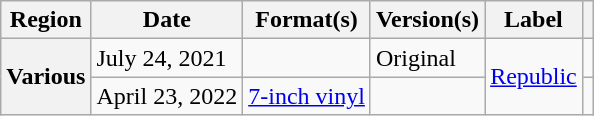<table class="wikitable plainrowheaders">
<tr>
<th scope="col">Region</th>
<th scope="col">Date</th>
<th scope="col">Format(s)</th>
<th scope="col">Version(s)</th>
<th scope="col">Label</th>
<th scope="col"></th>
</tr>
<tr>
<th scope="row" rowspan="2">Various</th>
<td>July 24, 2021</td>
<td></td>
<td>Original</td>
<td rowspan="2"><a href='#'>Republic</a></td>
<td align="center"></td>
</tr>
<tr>
<td>April 23, 2022</td>
<td><a href='#'>7-inch vinyl</a></td>
<td></td>
<td align="center"></td>
</tr>
</table>
